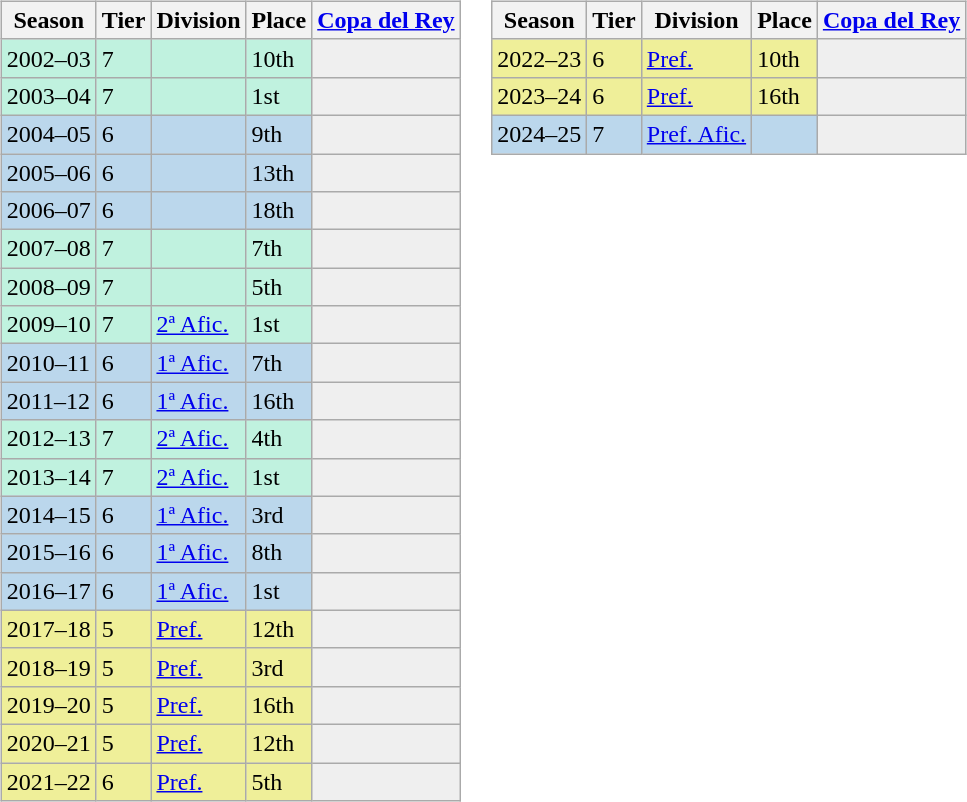<table>
<tr>
<td valign="top" width=0%><br><table class="wikitable">
<tr style="background:#f0f6fa;">
<th>Season</th>
<th>Tier</th>
<th>Division</th>
<th>Place</th>
<th><a href='#'>Copa del Rey</a></th>
</tr>
<tr>
<td style="background:#C0F2DF;">2002–03</td>
<td style="background:#C0F2DF;">7</td>
<td style="background:#C0F2DF;"></td>
<td style="background:#C0F2DF;">10th</td>
<th style="background:#efefef;"></th>
</tr>
<tr>
<td style="background:#C0F2DF;">2003–04</td>
<td style="background:#C0F2DF;">7</td>
<td style="background:#C0F2DF;"></td>
<td style="background:#C0F2DF;">1st</td>
<th style="background:#efefef;"></th>
</tr>
<tr>
<td style="background:#BBD7EC;">2004–05</td>
<td style="background:#BBD7EC;">6</td>
<td style="background:#BBD7EC;"></td>
<td style="background:#BBD7EC;">9th</td>
<td style="background:#efefef;"></td>
</tr>
<tr>
<td style="background:#BBD7EC;">2005–06</td>
<td style="background:#BBD7EC;">6</td>
<td style="background:#BBD7EC;"></td>
<td style="background:#BBD7EC;">13th</td>
<td style="background:#efefef;"></td>
</tr>
<tr>
<td style="background:#BBD7EC;">2006–07</td>
<td style="background:#BBD7EC;">6</td>
<td style="background:#BBD7EC;"></td>
<td style="background:#BBD7EC;">18th</td>
<td style="background:#efefef;"></td>
</tr>
<tr>
<td style="background:#C0F2DF;">2007–08</td>
<td style="background:#C0F2DF;">7</td>
<td style="background:#C0F2DF;"></td>
<td style="background:#C0F2DF;">7th</td>
<td style="background:#efefef;"></td>
</tr>
<tr>
<td style="background:#C0F2DF;">2008–09</td>
<td style="background:#C0F2DF;">7</td>
<td style="background:#C0F2DF;"></td>
<td style="background:#C0F2DF;">5th</td>
<td style="background:#efefef;"></td>
</tr>
<tr>
<td style="background:#C0F2DF;">2009–10</td>
<td style="background:#C0F2DF;">7</td>
<td style="background:#C0F2DF;"><a href='#'>2ª Afic.</a></td>
<td style="background:#C0F2DF;">1st</td>
<td style="background:#efefef;"></td>
</tr>
<tr>
<td style="background:#BBD7EC;">2010–11</td>
<td style="background:#BBD7EC;">6</td>
<td style="background:#BBD7EC;"><a href='#'>1ª Afic.</a></td>
<td style="background:#BBD7EC;">7th</td>
<td style="background:#efefef;"></td>
</tr>
<tr>
<td style="background:#BBD7EC;">2011–12</td>
<td style="background:#BBD7EC;">6</td>
<td style="background:#BBD7EC;"><a href='#'>1ª Afic.</a></td>
<td style="background:#BBD7EC;">16th</td>
<td style="background:#efefef;"></td>
</tr>
<tr>
<td style="background:#C0F2DF;">2012–13</td>
<td style="background:#C0F2DF;">7</td>
<td style="background:#C0F2DF;"><a href='#'>2ª Afic.</a></td>
<td style="background:#C0F2DF;">4th</td>
<td style="background:#efefef;"></td>
</tr>
<tr>
<td style="background:#C0F2DF;">2013–14</td>
<td style="background:#C0F2DF;">7</td>
<td style="background:#C0F2DF;"><a href='#'>2ª Afic.</a></td>
<td style="background:#C0F2DF;">1st</td>
<td style="background:#efefef;"></td>
</tr>
<tr>
<td style="background:#BBD7EC;">2014–15</td>
<td style="background:#BBD7EC;">6</td>
<td style="background:#BBD7EC;"><a href='#'>1ª Afic.</a></td>
<td style="background:#BBD7EC;">3rd</td>
<td style="background:#efefef;"></td>
</tr>
<tr>
<td style="background:#BBD7EC;">2015–16</td>
<td style="background:#BBD7EC;">6</td>
<td style="background:#BBD7EC;"><a href='#'>1ª Afic.</a></td>
<td style="background:#BBD7EC;">8th</td>
<td style="background:#efefef;"></td>
</tr>
<tr>
<td style="background:#BBD7EC;">2016–17</td>
<td style="background:#BBD7EC;">6</td>
<td style="background:#BBD7EC;"><a href='#'>1ª Afic.</a></td>
<td style="background:#BBD7EC;">1st</td>
<td style="background:#efefef;"></td>
</tr>
<tr>
<td style="background:#EFEF99;">2017–18</td>
<td style="background:#EFEF99;">5</td>
<td style="background:#EFEF99;"><a href='#'>Pref.</a></td>
<td style="background:#EFEF99;">12th</td>
<td style="background:#efefef;"></td>
</tr>
<tr>
<td style="background:#EFEF99;">2018–19</td>
<td style="background:#EFEF99;">5</td>
<td style="background:#EFEF99;"><a href='#'>Pref.</a></td>
<td style="background:#EFEF99;">3rd</td>
<td style="background:#efefef;"></td>
</tr>
<tr>
<td style="background:#EFEF99;">2019–20</td>
<td style="background:#EFEF99;">5</td>
<td style="background:#EFEF99;"><a href='#'>Pref.</a></td>
<td style="background:#EFEF99;">16th</td>
<td style="background:#efefef;"></td>
</tr>
<tr>
<td style="background:#EFEF99;">2020–21</td>
<td style="background:#EFEF99;">5</td>
<td style="background:#EFEF99;"><a href='#'>Pref.</a></td>
<td style="background:#EFEF99;">12th</td>
<td style="background:#efefef;"></td>
</tr>
<tr>
<td style="background:#EFEF99;">2021–22</td>
<td style="background:#EFEF99;">6</td>
<td style="background:#EFEF99;"><a href='#'>Pref.</a></td>
<td style="background:#EFEF99;">5th</td>
<td style="background:#efefef;"></td>
</tr>
</table>
</td>
<td valign="top" width=0%><br><table class="wikitable">
<tr style="background:#f0f6fa;">
<th>Season</th>
<th>Tier</th>
<th>Division</th>
<th>Place</th>
<th><a href='#'>Copa del Rey</a></th>
</tr>
<tr>
<td style="background:#EFEF99;">2022–23</td>
<td style="background:#EFEF99;">6</td>
<td style="background:#EFEF99;"><a href='#'>Pref.</a></td>
<td style="background:#EFEF99;">10th</td>
<td style="background:#efefef;"></td>
</tr>
<tr>
<td style="background:#EFEF99;">2023–24</td>
<td style="background:#EFEF99;">6</td>
<td style="background:#EFEF99;"><a href='#'>Pref.</a></td>
<td style="background:#EFEF99;">16th</td>
<td style="background:#efefef;"></td>
</tr>
<tr>
<td style="background:#BBD7EC;">2024–25</td>
<td style="background:#BBD7EC;">7</td>
<td style="background:#BBD7EC;"><a href='#'>Pref. Afic.</a></td>
<td style="background:#BBD7EC;"></td>
<td style="background:#efefef;"></td>
</tr>
</table>
</td>
</tr>
</table>
